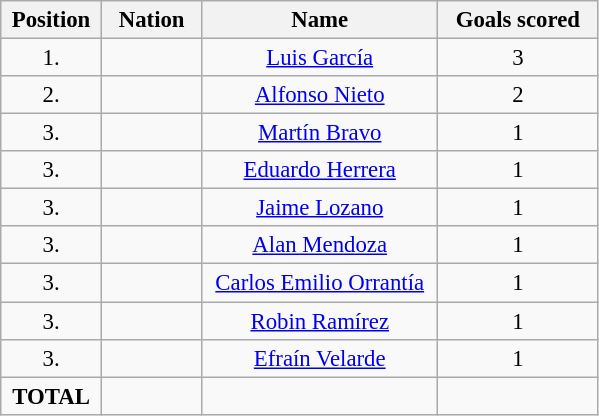<table class="wikitable" style="font-size: 95%; text-align: center;">
<tr>
<th width=60>Position</th>
<th width=60>Nation</th>
<th width=150>Name</th>
<th width=100>Goals scored</th>
</tr>
<tr>
<td>1.</td>
<td></td>
<td><a href='#'>Luis García</a></td>
<td>3</td>
</tr>
<tr>
<td>2.</td>
<td></td>
<td><a href='#'>Alfonso Nieto</a></td>
<td>2</td>
</tr>
<tr>
<td>3.</td>
<td></td>
<td><a href='#'>Martín Bravo</a></td>
<td>1</td>
</tr>
<tr>
<td>3.</td>
<td></td>
<td><a href='#'>Eduardo Herrera</a></td>
<td>1</td>
</tr>
<tr>
<td>3.</td>
<td></td>
<td><a href='#'>Jaime Lozano</a></td>
<td>1</td>
</tr>
<tr>
<td>3.</td>
<td></td>
<td><a href='#'>Alan Mendoza</a></td>
<td>1</td>
</tr>
<tr>
<td>3.</td>
<td></td>
<td><a href='#'>Carlos Emilio Orrantía</a></td>
<td>1</td>
</tr>
<tr>
<td>3.</td>
<td></td>
<td><a href='#'>Robin Ramírez</a></td>
<td>1</td>
</tr>
<tr>
<td>3.</td>
<td></td>
<td><a href='#'>Efraín Velarde</a></td>
<td>1</td>
</tr>
<tr>
<td><strong>TOTAL</strong></td>
<td></td>
<td></td>
<td></td>
</tr>
</table>
